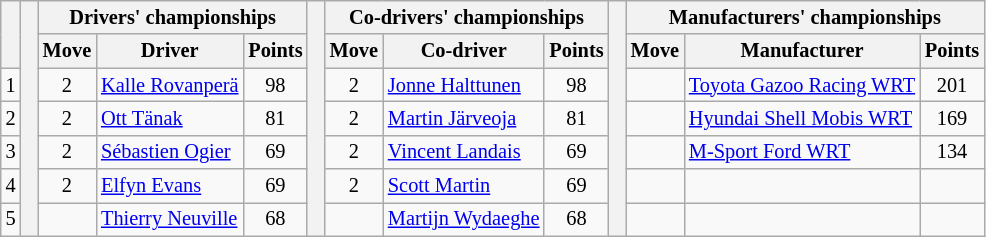<table class="wikitable" style="font-size:85%;">
<tr>
<th rowspan="2"></th>
<th rowspan="7" style="width:5px;"></th>
<th colspan="3">Drivers' championships</th>
<th rowspan="7" style="width:5px;"></th>
<th colspan="3" nowrap>Co-drivers' championships</th>
<th rowspan="7" style="width:5px;"></th>
<th colspan="3" nowrap>Manufacturers' championships</th>
</tr>
<tr>
<th>Move</th>
<th>Driver</th>
<th>Points</th>
<th>Move</th>
<th>Co-driver</th>
<th>Points</th>
<th>Move</th>
<th>Manufacturer</th>
<th>Points</th>
</tr>
<tr>
<td align="center">1</td>
<td align="center"> 2</td>
<td><a href='#'>Kalle Rovanperä</a></td>
<td align="center">98</td>
<td align="center"> 2</td>
<td><a href='#'>Jonne Halttunen</a></td>
<td align="center">98</td>
<td align="center"></td>
<td><a href='#'>Toyota Gazoo Racing WRT</a></td>
<td align="center">201</td>
</tr>
<tr>
<td align="center">2</td>
<td align="center"> 2</td>
<td><a href='#'>Ott Tänak</a></td>
<td align="center">81</td>
<td align="center"> 2</td>
<td><a href='#'>Martin Järveoja</a></td>
<td align="center">81</td>
<td align="center"></td>
<td><a href='#'>Hyundai Shell Mobis WRT</a></td>
<td align="center">169</td>
</tr>
<tr>
<td align="center">3</td>
<td align="center"> 2</td>
<td><a href='#'>Sébastien Ogier</a></td>
<td align="center">69</td>
<td align="center"> 2</td>
<td><a href='#'>Vincent Landais</a></td>
<td align="center">69</td>
<td align="center"></td>
<td><a href='#'>M-Sport Ford WRT</a></td>
<td align="center">134</td>
</tr>
<tr>
<td align="center">4</td>
<td align="center"> 2</td>
<td><a href='#'>Elfyn Evans</a></td>
<td align="center">69</td>
<td align="center"> 2</td>
<td><a href='#'>Scott Martin</a></td>
<td align="center">69</td>
<td></td>
<td></td>
<td></td>
</tr>
<tr>
<td align="center">5</td>
<td align="center"></td>
<td><a href='#'>Thierry Neuville</a></td>
<td align="center">68</td>
<td align="center"></td>
<td><a href='#'>Martijn Wydaeghe</a></td>
<td align="center">68</td>
<td></td>
<td></td>
<td></td>
</tr>
</table>
